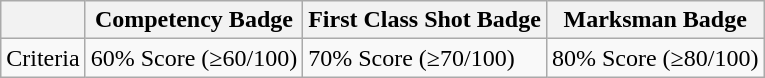<table class="wikitable">
<tr>
<th></th>
<th>Competency Badge</th>
<th>First Class Shot Badge</th>
<th>Marksman Badge</th>
</tr>
<tr>
<td>Criteria</td>
<td>60% Score (≥60/100)</td>
<td>70% Score (≥70/100)</td>
<td>80% Score (≥80/100)</td>
</tr>
</table>
